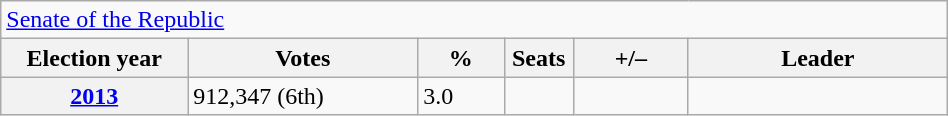<table class=wikitable style="width:50%; border:1px #AAAAFF solid">
<tr>
<td colspan=6><a href='#'>Senate of the Republic</a></td>
</tr>
<tr>
<th width=13%>Election year</th>
<th width=16%>Votes</th>
<th width=6%>%</th>
<th width=1%>Seats</th>
<th width=8%>+/–</th>
<th width=18%>Leader</th>
</tr>
<tr>
<th><a href='#'>2013</a></th>
<td>912,347 (6th)</td>
<td>3.0</td>
<td></td>
<td></td>
<td></td>
</tr>
</table>
